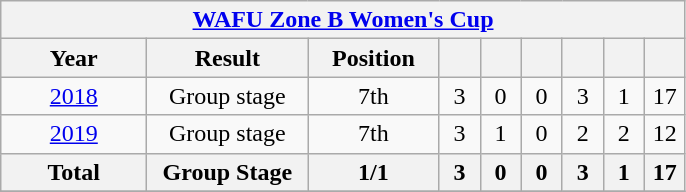<table class="wikitable" style="text-align:center;">
<tr>
<th colspan="9"><a href='#'>WAFU Zone B Women's Cup</a></th>
</tr>
<tr>
<th style="width:90px;">Year</th>
<th style="width:100px;">Result</th>
<th style="width:80px;">Position</th>
<th style="width:20px;"></th>
<th style="width:20px;"></th>
<th style="width:20px;"></th>
<th style="width:20px;"></th>
<th style="width:20px;"></th>
<th style="width:20px;"></th>
</tr>
<tr>
<td> <a href='#'>2018</a></td>
<td>Group stage</td>
<td>7th</td>
<td>3</td>
<td>0</td>
<td>0</td>
<td>3</td>
<td>1</td>
<td>17</td>
</tr>
<tr>
<td> <a href='#'>2019</a></td>
<td>Group stage</td>
<td>7th</td>
<td>3</td>
<td>1</td>
<td>0</td>
<td>2</td>
<td>2</td>
<td>12</td>
</tr>
<tr>
<th>Total</th>
<th>Group Stage</th>
<th>1/1</th>
<th>3</th>
<th>0</th>
<th>0</th>
<th>3</th>
<th>1</th>
<th>17</th>
</tr>
<tr>
</tr>
</table>
